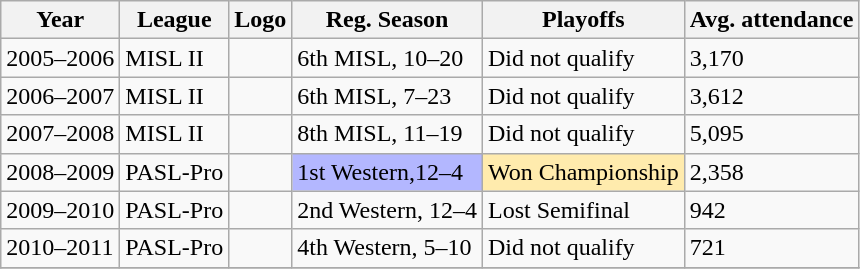<table class="wikitable">
<tr>
<th>Year</th>
<th>League</th>
<th>Logo</th>
<th>Reg. Season</th>
<th>Playoffs</th>
<th>Avg. attendance</th>
</tr>
<tr>
<td>2005–2006</td>
<td>MISL II</td>
<td></td>
<td>6th MISL, 10–20</td>
<td>Did not qualify</td>
<td>3,170</td>
</tr>
<tr>
<td>2006–2007</td>
<td>MISL II</td>
<td></td>
<td>6th MISL, 7–23</td>
<td>Did not qualify</td>
<td>3,612</td>
</tr>
<tr>
<td>2007–2008</td>
<td>MISL II</td>
<td></td>
<td>8th MISL, 11–19</td>
<td>Did not qualify</td>
<td>5,095</td>
</tr>
<tr>
<td>2008–2009</td>
<td>PASL-Pro</td>
<td></td>
<td bgcolor="B3B7FF">1st Western,12–4</td>
<td bgcolor="FFEBAD">Won Championship</td>
<td>2,358</td>
</tr>
<tr>
<td>2009–2010</td>
<td>PASL-Pro</td>
<td></td>
<td>2nd Western, 12–4</td>
<td>Lost Semifinal</td>
<td>942</td>
</tr>
<tr>
<td>2010–2011</td>
<td>PASL-Pro</td>
<td></td>
<td>4th Western, 5–10</td>
<td>Did not qualify</td>
<td>721</td>
</tr>
<tr>
</tr>
</table>
